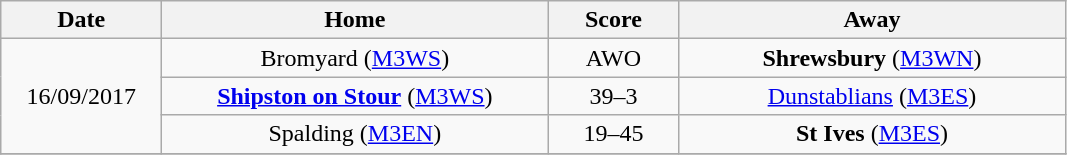<table class="wikitable" style="text-align: center">
<tr>
<th width=100>Date</th>
<th width=250>Home</th>
<th width=80>Score</th>
<th width=250>Away</th>
</tr>
<tr>
<td rowspan=3>16/09/2017</td>
<td>Bromyard (<a href='#'>M3WS</a>)</td>
<td>AWO</td>
<td><strong>Shrewsbury</strong> (<a href='#'>M3WN</a>)</td>
</tr>
<tr>
<td><strong><a href='#'>Shipston on Stour</a></strong> (<a href='#'>M3WS</a>)</td>
<td>39–3</td>
<td><a href='#'>Dunstablians</a> (<a href='#'>M3ES</a>)</td>
</tr>
<tr>
<td>Spalding (<a href='#'>M3EN</a>)</td>
<td>19–45</td>
<td><strong>St Ives</strong> (<a href='#'>M3ES</a>)</td>
</tr>
<tr>
</tr>
</table>
